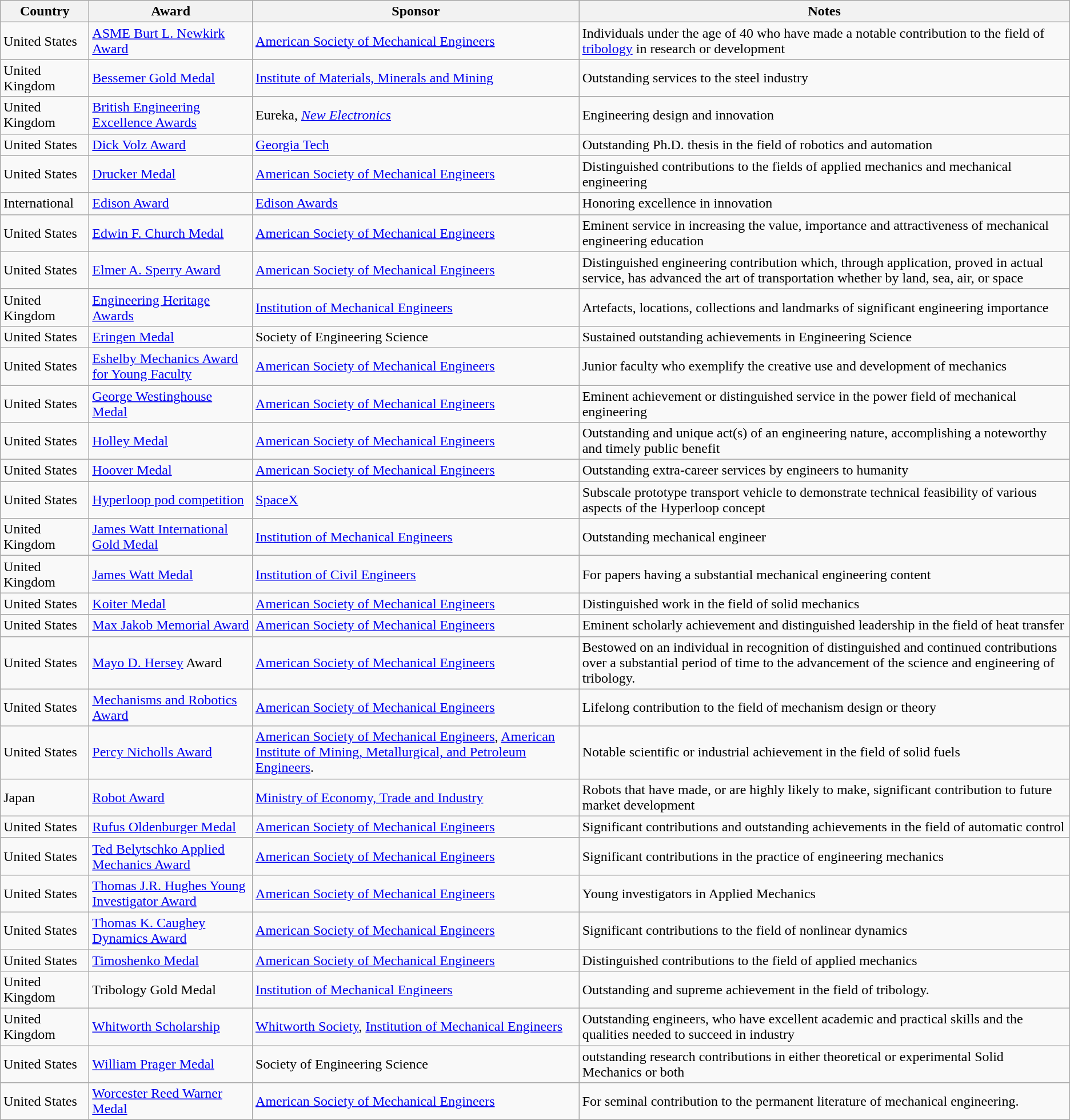<table Class="wikitable sortable">
<tr>
<th style="width:6em;">Country</th>
<th>Award</th>
<th>Sponsor</th>
<th>Notes</th>
</tr>
<tr>
<td>United States</td>
<td><a href='#'>ASME Burt L. Newkirk Award</a></td>
<td><a href='#'>American Society of Mechanical Engineers</a></td>
<td>Individuals under the age of 40 who have made a notable contribution to the field of <a href='#'>tribology</a> in research or development</td>
</tr>
<tr>
<td>United Kingdom</td>
<td><a href='#'>Bessemer Gold Medal</a></td>
<td><a href='#'>Institute of Materials, Minerals and Mining</a></td>
<td>Outstanding services to the steel industry</td>
</tr>
<tr>
<td>United Kingdom</td>
<td><a href='#'>British Engineering Excellence Awards</a></td>
<td>Eureka, <em><a href='#'>New Electronics</a></em></td>
<td>Engineering design and innovation</td>
</tr>
<tr>
<td>United States</td>
<td><a href='#'>Dick Volz Award</a></td>
<td><a href='#'>Georgia Tech</a></td>
<td>Outstanding Ph.D. thesis in the field of robotics and automation</td>
</tr>
<tr>
<td>United States</td>
<td><a href='#'>Drucker Medal</a></td>
<td><a href='#'>American Society of Mechanical Engineers</a></td>
<td>Distinguished contributions to the fields of applied mechanics and mechanical engineering</td>
</tr>
<tr>
<td>International</td>
<td><a href='#'>Edison Award</a></td>
<td><a href='#'>Edison Awards</a></td>
<td>Honoring excellence in innovation</td>
</tr>
<tr>
<td>United States</td>
<td><a href='#'>Edwin F. Church Medal</a></td>
<td><a href='#'>American Society of Mechanical Engineers</a></td>
<td>Eminent service in increasing the value, importance and attractiveness of mechanical engineering education</td>
</tr>
<tr>
<td>United States</td>
<td><a href='#'>Elmer A. Sperry Award</a></td>
<td><a href='#'>American Society of Mechanical Engineers</a></td>
<td>Distinguished engineering contribution which, through application, proved in actual service, has advanced the art of transportation whether by land, sea, air, or space</td>
</tr>
<tr>
<td>United Kingdom</td>
<td><a href='#'>Engineering Heritage Awards</a></td>
<td><a href='#'>Institution of Mechanical Engineers</a></td>
<td>Artefacts, locations, collections and landmarks of significant engineering importance</td>
</tr>
<tr>
<td>United States</td>
<td><a href='#'>Eringen Medal</a></td>
<td>Society of Engineering Science</td>
<td>Sustained outstanding achievements in Engineering Science</td>
</tr>
<tr>
<td>United States</td>
<td><a href='#'>Eshelby Mechanics Award for Young Faculty</a></td>
<td><a href='#'>American Society of Mechanical Engineers</a></td>
<td>Junior faculty who exemplify the creative use and development of mechanics</td>
</tr>
<tr>
<td>United States</td>
<td><a href='#'>George Westinghouse Medal</a></td>
<td><a href='#'>American Society of Mechanical Engineers</a></td>
<td>Eminent achievement or distinguished service in the power field of mechanical engineering</td>
</tr>
<tr>
<td>United States</td>
<td><a href='#'>Holley Medal</a></td>
<td><a href='#'>American Society of Mechanical Engineers</a></td>
<td>Outstanding and unique act(s) of an engineering nature, accomplishing a noteworthy and timely public benefit</td>
</tr>
<tr>
<td>United States</td>
<td><a href='#'>Hoover Medal</a></td>
<td><a href='#'>American Society of Mechanical Engineers</a></td>
<td>Outstanding extra-career services by engineers to humanity</td>
</tr>
<tr>
<td>United States</td>
<td><a href='#'>Hyperloop pod competition</a></td>
<td><a href='#'>SpaceX</a></td>
<td>Subscale prototype transport vehicle to demonstrate technical feasibility of various aspects of the Hyperloop concept</td>
</tr>
<tr>
<td>United Kingdom</td>
<td><a href='#'>James Watt International Gold Medal</a></td>
<td><a href='#'>Institution of Mechanical Engineers</a></td>
<td>Outstanding mechanical engineer</td>
</tr>
<tr>
<td>United Kingdom</td>
<td><a href='#'>James Watt Medal</a></td>
<td><a href='#'>Institution of Civil Engineers</a></td>
<td>For papers having a substantial mechanical engineering content</td>
</tr>
<tr>
<td>United States</td>
<td><a href='#'>Koiter Medal</a></td>
<td><a href='#'>American Society of Mechanical Engineers</a></td>
<td>Distinguished work in the field of solid mechanics</td>
</tr>
<tr>
<td>United States</td>
<td><a href='#'>Max Jakob Memorial Award</a></td>
<td><a href='#'>American Society of Mechanical Engineers</a></td>
<td>Eminent scholarly achievement and distinguished leadership in the field of heat transfer</td>
</tr>
<tr>
<td>United States</td>
<td><a href='#'>Mayo D. Hersey</a> Award</td>
<td><a href='#'>American Society of Mechanical Engineers</a></td>
<td>Bestowed on an individual in recognition of distinguished and continued contributions over a substantial period of time to the advancement of the science and engineering of tribology.</td>
</tr>
<tr>
<td>United States</td>
<td><a href='#'>Mechanisms and Robotics Award</a></td>
<td><a href='#'>American Society of Mechanical Engineers</a></td>
<td>Lifelong contribution to the field of mechanism design or theory</td>
</tr>
<tr>
<td>United States</td>
<td><a href='#'>Percy Nicholls Award</a></td>
<td><a href='#'>American Society of Mechanical Engineers</a>, <a href='#'>American Institute of Mining, Metallurgical, and Petroleum Engineers</a>.</td>
<td>Notable scientific or industrial achievement in the field of solid fuels</td>
</tr>
<tr>
<td>Japan</td>
<td><a href='#'>Robot Award</a></td>
<td><a href='#'>Ministry of Economy, Trade and Industry</a></td>
<td>Robots that have made, or are highly likely to make, significant contribution to future market development</td>
</tr>
<tr>
<td>United States</td>
<td><a href='#'>Rufus Oldenburger Medal</a></td>
<td><a href='#'>American Society of Mechanical Engineers</a></td>
<td>Significant contributions and outstanding achievements in the field of automatic control</td>
</tr>
<tr>
<td>United States</td>
<td><a href='#'>Ted Belytschko Applied Mechanics Award</a></td>
<td><a href='#'>American Society of Mechanical Engineers</a></td>
<td>Significant contributions in the practice of engineering mechanics</td>
</tr>
<tr>
<td>United States</td>
<td><a href='#'>Thomas J.R. Hughes Young Investigator Award</a></td>
<td><a href='#'>American Society of Mechanical Engineers</a></td>
<td>Young investigators in Applied Mechanics</td>
</tr>
<tr>
<td>United States</td>
<td><a href='#'>Thomas K. Caughey Dynamics Award</a></td>
<td><a href='#'>American Society of Mechanical Engineers</a></td>
<td>Significant contributions to the field of nonlinear dynamics</td>
</tr>
<tr>
<td>United States</td>
<td><a href='#'>Timoshenko Medal</a></td>
<td><a href='#'>American Society of Mechanical Engineers</a></td>
<td>Distinguished contributions to the field of applied mechanics</td>
</tr>
<tr>
<td>United Kingdom</td>
<td>Tribology Gold Medal</td>
<td><a href='#'>Institution of Mechanical Engineers</a></td>
<td>Outstanding and supreme achievement in the field of tribology.</td>
</tr>
<tr>
<td>United Kingdom</td>
<td><a href='#'>Whitworth Scholarship</a></td>
<td><a href='#'>Whitworth Society</a>, <a href='#'>Institution of Mechanical Engineers</a></td>
<td>Outstanding engineers, who have excellent academic and practical skills and the qualities needed to succeed in industry</td>
</tr>
<tr>
<td>United States</td>
<td><a href='#'>William Prager Medal</a></td>
<td>Society of Engineering Science</td>
<td>outstanding research contributions in either theoretical or experimental Solid Mechanics or both</td>
</tr>
<tr>
<td>United States</td>
<td><a href='#'>Worcester Reed Warner Medal</a></td>
<td><a href='#'>American Society of Mechanical Engineers</a></td>
<td>For seminal contribution to the permanent literature of mechanical engineering.</td>
</tr>
</table>
